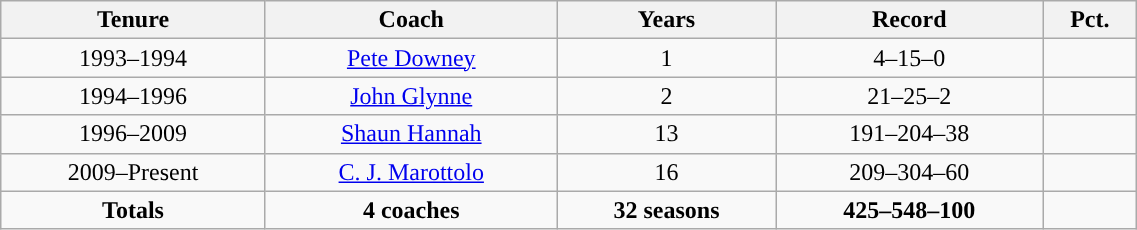<table class="wikitable" width="60%">
<tr>
<th>Tenure</th>
<th>Coach</th>
<th>Years</th>
<th>Record</th>
<th>Pct.</th>
</tr>
<tr align="center">
<td>1993–1994</td>
<td><a href='#'>Pete Downey</a></td>
<td>1</td>
<td>4–15–0</td>
<td></td>
</tr>
<tr align="center">
<td>1994–1996</td>
<td><a href='#'>John Glynne</a></td>
<td>2</td>
<td>21–25–2</td>
<td></td>
</tr>
<tr align="center">
<td>1996–2009</td>
<td><a href='#'>Shaun Hannah</a></td>
<td>13</td>
<td>191–204–38</td>
<td></td>
</tr>
<tr align="center">
<td>2009–Present</td>
<td><a href='#'>C. J. Marottolo</a></td>
<td>16</td>
<td>209–304–60</td>
<td></td>
</tr>
<tr align="center">
<td><strong>Totals</strong></td>
<td><strong>4 coaches</strong></td>
<td><strong>32 seasons</strong></td>
<td><strong>425–548–100</strong></td>
<td><strong></strong></td>
</tr>
</table>
